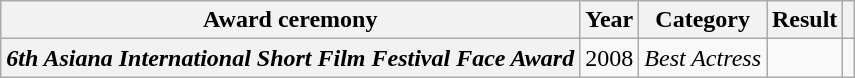<table class="wikitable plainrowheaders sortable">
<tr>
<th scope="col">Award ceremony</th>
<th scope="col">Year</th>
<th scope="col">Category</th>
<th scope="col">Result</th>
<th scope="col" class="unsortable"></th>
</tr>
<tr>
<th scope="row"><em>6th Asiana International Short Film Festival Face Award</em></th>
<td>2008</td>
<td><em>Best Actress</em></td>
<td></td>
<td></td>
</tr>
</table>
